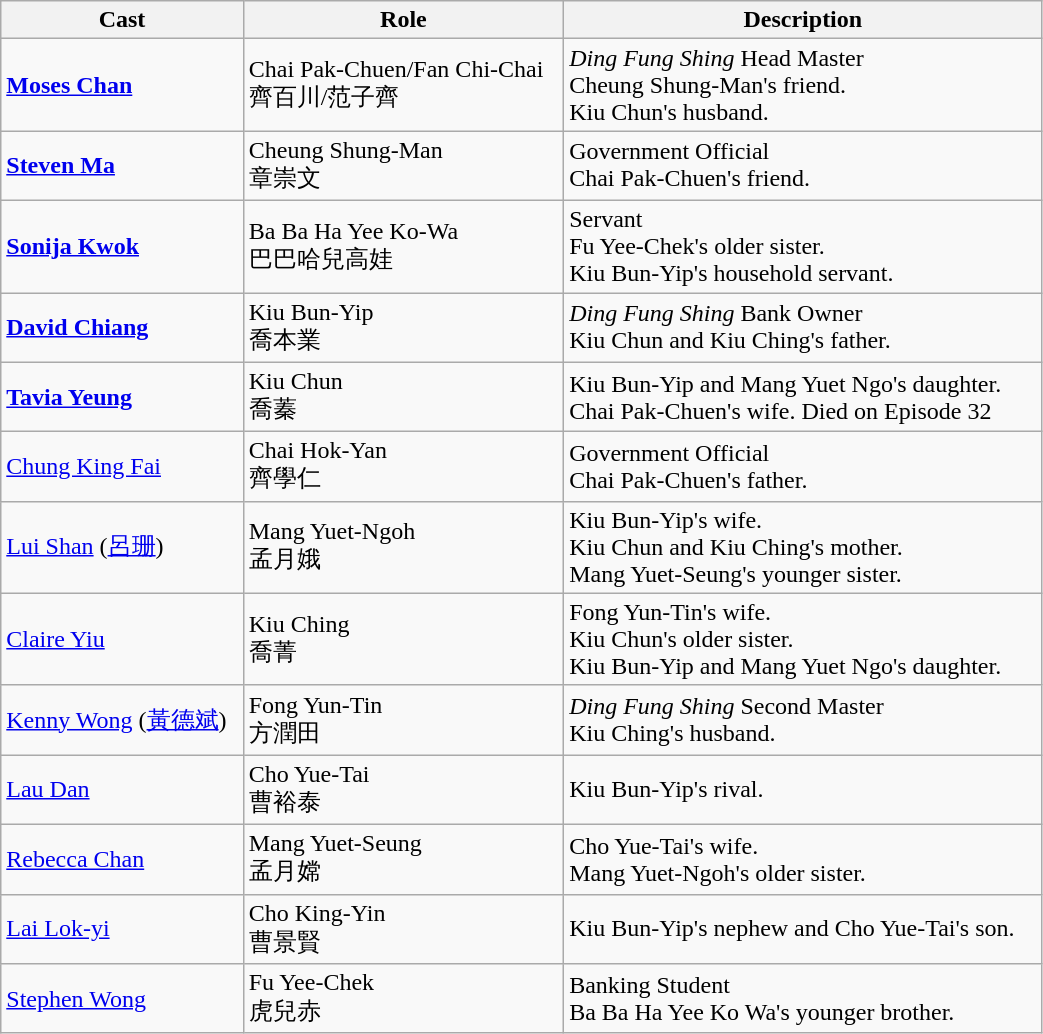<table class="wikitable" width="55%">
<tr>
<th>Cast</th>
<th>Role</th>
<th>Description</th>
</tr>
<tr>
<td><strong><a href='#'>Moses Chan</a></strong></td>
<td>Chai Pak-Chuen/Fan Chi-Chai <br> 齊百川/范子齊</td>
<td><em>Ding Fung Shing</em> Head Master <br> Cheung Shung-Man's friend. <br> Kiu Chun's husband. <br></td>
</tr>
<tr>
<td><strong><a href='#'>Steven Ma</a></strong></td>
<td>Cheung Shung-Man <br> 章崇文</td>
<td>Government Official <br> Chai Pak-Chuen's friend.</td>
</tr>
<tr>
<td><strong><a href='#'>Sonija Kwok</a></strong></td>
<td>Ba Ba Ha Yee Ko-Wa <br> 巴巴哈兒高娃</td>
<td>Servant <br> Fu Yee-Chek's older sister. <br> Kiu Bun-Yip's household servant.</td>
</tr>
<tr>
<td><strong><a href='#'>David Chiang</a></strong></td>
<td>Kiu Bun-Yip <br> 喬本業</td>
<td><em>Ding Fung Shing</em> Bank Owner <br> Kiu Chun and Kiu Ching's father.</td>
</tr>
<tr>
<td><strong><a href='#'>Tavia Yeung</a></strong></td>
<td>Kiu Chun <br> 喬蓁</td>
<td>Kiu Bun-Yip and Mang Yuet Ngo's daughter. <br> Chai Pak-Chuen's wife. Died on Episode 32</td>
</tr>
<tr>
<td><a href='#'>Chung King Fai</a></td>
<td>Chai Hok-Yan <br> 齊學仁</td>
<td>Government Official <br> Chai Pak-Chuen's father.</td>
</tr>
<tr>
<td><a href='#'>Lui Shan</a> (<a href='#'>呂珊</a>)</td>
<td>Mang Yuet-Ngoh <br> 孟月娥</td>
<td>Kiu Bun-Yip's wife. <br> Kiu Chun and Kiu Ching's mother. <br> Mang Yuet-Seung's younger sister.</td>
</tr>
<tr>
<td><a href='#'>Claire Yiu</a></td>
<td>Kiu Ching<br> 喬菁</td>
<td>Fong Yun-Tin's wife. <br> Kiu Chun's older sister. <br> Kiu Bun-Yip and Mang Yuet Ngo's daughter.</td>
</tr>
<tr>
<td><a href='#'>Kenny Wong</a> (<a href='#'>黃德斌</a>)</td>
<td>Fong Yun-Tin <br> 方潤田</td>
<td><em>Ding Fung Shing</em> Second Master <br> Kiu Ching's husband.</td>
</tr>
<tr>
<td><a href='#'>Lau Dan</a></td>
<td>Cho Yue-Tai <br> 曹裕泰</td>
<td>Kiu Bun-Yip's rival.</td>
</tr>
<tr>
<td><a href='#'>Rebecca Chan</a></td>
<td>Mang Yuet-Seung <br> 孟月嫦</td>
<td>Cho Yue-Tai's wife. <br> Mang Yuet-Ngoh's older sister.</td>
</tr>
<tr>
<td><a href='#'>Lai Lok-yi</a></td>
<td>Cho King-Yin <br> 曹景賢</td>
<td>Kiu Bun-Yip's nephew and Cho Yue-Tai's son.</td>
</tr>
<tr>
<td><a href='#'>Stephen Wong</a></td>
<td>Fu Yee-Chek <br> 虎兒赤</td>
<td>Banking Student <br> Ba Ba Ha Yee Ko Wa's younger brother.</td>
</tr>
</table>
